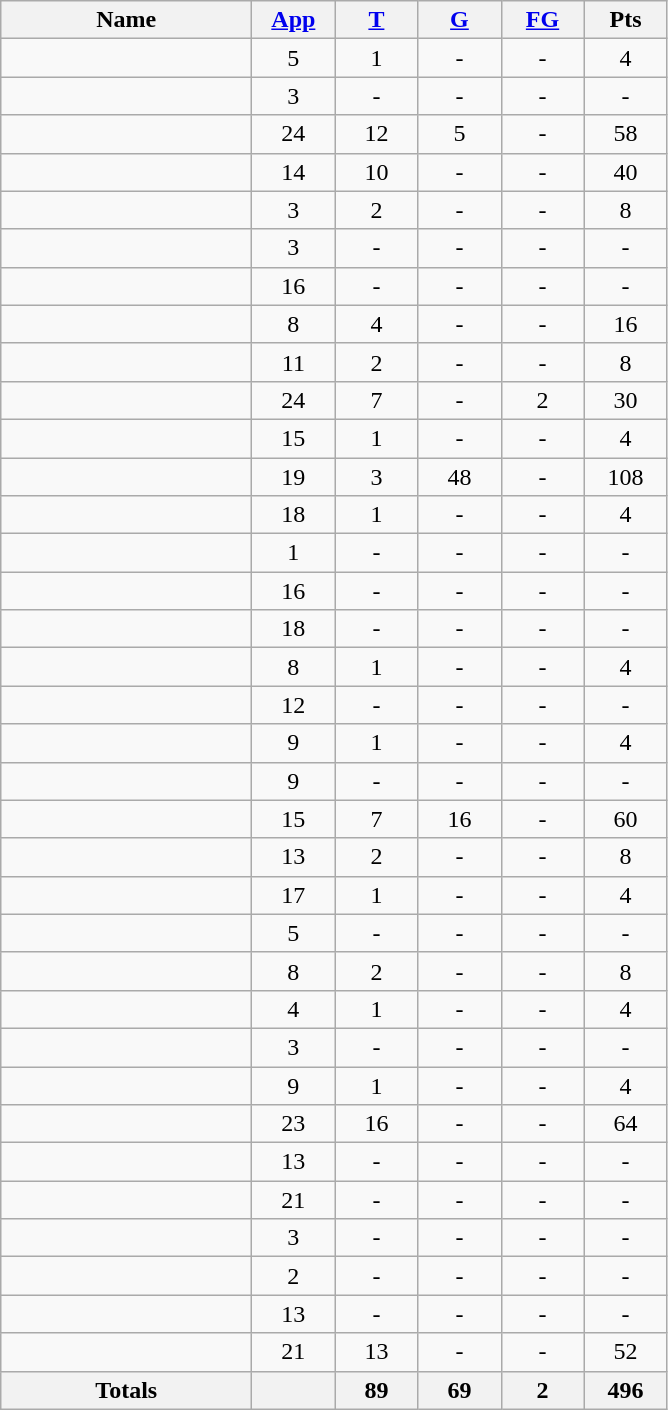<table class="wikitable sortable" style="text-align: center;">
<tr>
<th style="width:10em">Name</th>
<th style="width:3em"><a href='#'>App</a></th>
<th style="width:3em"><a href='#'>T</a></th>
<th style="width:3em"><a href='#'>G</a></th>
<th style="width:3em"><a href='#'>FG</a></th>
<th style="width:3em">Pts</th>
</tr>
<tr>
<td style="text-align:left;"></td>
<td>5</td>
<td>1</td>
<td>-</td>
<td>-</td>
<td>4</td>
</tr>
<tr>
<td style="text-align:left;"></td>
<td>3</td>
<td>-</td>
<td>-</td>
<td>-</td>
<td>-</td>
</tr>
<tr>
<td style="text-align:left;"></td>
<td>24</td>
<td>12</td>
<td>5</td>
<td>-</td>
<td>58</td>
</tr>
<tr>
<td style="text-align:left;"></td>
<td>14</td>
<td>10</td>
<td>-</td>
<td>-</td>
<td>40</td>
</tr>
<tr>
<td style="text-align:left;"></td>
<td>3</td>
<td>2</td>
<td>-</td>
<td>-</td>
<td>8</td>
</tr>
<tr>
<td style="text-align:left;"></td>
<td>3</td>
<td>-</td>
<td>-</td>
<td>-</td>
<td>-</td>
</tr>
<tr>
<td style="text-align:left;"></td>
<td>16</td>
<td>-</td>
<td>-</td>
<td>-</td>
<td>-</td>
</tr>
<tr>
<td style="text-align:left;"></td>
<td>8</td>
<td>4</td>
<td>-</td>
<td>-</td>
<td>16</td>
</tr>
<tr>
<td style="text-align:left;"></td>
<td>11</td>
<td>2</td>
<td>-</td>
<td>-</td>
<td>8</td>
</tr>
<tr>
<td style="text-align:left;"></td>
<td>24</td>
<td>7</td>
<td>-</td>
<td>2</td>
<td>30</td>
</tr>
<tr>
<td style="text-align:left;"></td>
<td>15</td>
<td>1</td>
<td>-</td>
<td>-</td>
<td>4</td>
</tr>
<tr>
<td style="text-align:left;"></td>
<td>19</td>
<td>3</td>
<td>48</td>
<td>-</td>
<td>108</td>
</tr>
<tr>
<td style="text-align:left;"></td>
<td>18</td>
<td>1</td>
<td>-</td>
<td>-</td>
<td>4</td>
</tr>
<tr>
<td style="text-align:left;"></td>
<td>1</td>
<td>-</td>
<td>-</td>
<td>-</td>
<td>-</td>
</tr>
<tr>
<td style="text-align:left;"></td>
<td>16</td>
<td>-</td>
<td>-</td>
<td>-</td>
<td>-</td>
</tr>
<tr>
<td style="text-align:left;"></td>
<td>18</td>
<td>-</td>
<td>-</td>
<td>-</td>
<td>-</td>
</tr>
<tr>
<td style="text-align:left;"></td>
<td>8</td>
<td>1</td>
<td>-</td>
<td>-</td>
<td>4</td>
</tr>
<tr>
<td style="text-align:left;"></td>
<td>12</td>
<td>-</td>
<td>-</td>
<td>-</td>
<td>-</td>
</tr>
<tr>
<td style="text-align:left;"></td>
<td>9</td>
<td>1</td>
<td>-</td>
<td>-</td>
<td>4</td>
</tr>
<tr>
<td style="text-align:left;"></td>
<td>9</td>
<td>-</td>
<td>-</td>
<td>-</td>
<td>-</td>
</tr>
<tr>
<td style="text-align:left;"></td>
<td>15</td>
<td>7</td>
<td>16</td>
<td>-</td>
<td>60</td>
</tr>
<tr>
<td style="text-align:left;"></td>
<td>13</td>
<td>2</td>
<td>-</td>
<td>-</td>
<td>8</td>
</tr>
<tr>
<td style="text-align:left;"></td>
<td>17</td>
<td>1</td>
<td>-</td>
<td>-</td>
<td>4</td>
</tr>
<tr>
<td style="text-align:left;"></td>
<td>5</td>
<td>-</td>
<td>-</td>
<td>-</td>
<td>-</td>
</tr>
<tr>
<td style="text-align:left;"></td>
<td>8</td>
<td>2</td>
<td>-</td>
<td>-</td>
<td>8</td>
</tr>
<tr>
<td style="text-align:left;"></td>
<td>4</td>
<td>1</td>
<td>-</td>
<td>-</td>
<td>4</td>
</tr>
<tr>
<td style="text-align:left;"></td>
<td>3</td>
<td>-</td>
<td>-</td>
<td>-</td>
<td>-</td>
</tr>
<tr>
<td style="text-align:left;"></td>
<td>9</td>
<td>1</td>
<td>-</td>
<td>-</td>
<td>4</td>
</tr>
<tr>
<td style="text-align:left;"></td>
<td>23</td>
<td>16</td>
<td>-</td>
<td>-</td>
<td>64</td>
</tr>
<tr>
<td style="text-align:left;"></td>
<td>13</td>
<td>-</td>
<td>-</td>
<td>-</td>
<td>-</td>
</tr>
<tr>
<td style="text-align:left;"></td>
<td>21</td>
<td>-</td>
<td>-</td>
<td>-</td>
<td>-</td>
</tr>
<tr>
<td style="text-align:left;"></td>
<td>3</td>
<td>-</td>
<td>-</td>
<td>-</td>
<td>-</td>
</tr>
<tr>
<td style="text-align:left;"></td>
<td>2</td>
<td>-</td>
<td>-</td>
<td>-</td>
<td>-</td>
</tr>
<tr>
<td style="text-align:left;"></td>
<td>13</td>
<td>-</td>
<td>-</td>
<td>-</td>
<td>-</td>
</tr>
<tr>
<td style="text-align:left;"></td>
<td>21</td>
<td>13</td>
<td>-</td>
<td>-</td>
<td>52</td>
</tr>
<tr class="sortbottom">
<th>Totals</th>
<th></th>
<th>89</th>
<th>69</th>
<th>2</th>
<th>496</th>
</tr>
</table>
